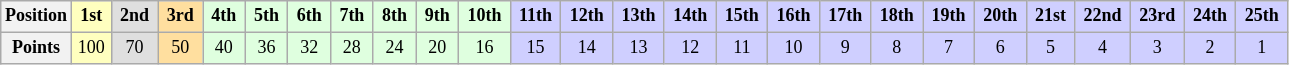<table class="wikitable" style="font-size: 75%; text-align:center">
<tr>
<th>Position</th>
<th style="background-color:#ffffbf"> 1st </th>
<th style="background-color:#dfdfdf"> 2nd </th>
<th style="background-color:#ffdf9f"> 3rd </th>
<th style="background-color:#dfffdf"> 4th </th>
<th style="background-color:#dfffdf"> 5th </th>
<th style="background-color:#dfffdf"> 6th </th>
<th style="background-color:#dfffdf"> 7th </th>
<th style="background-color:#dfffdf"> 8th </th>
<th style="background-color:#dfffdf"> 9th </th>
<th style="background-color:#dfffdf"> 10th </th>
<th style="background-color:#CFCFFF"> 11th </th>
<th style="background-color:#CFCFFF"> 12th </th>
<th style="background-color:#CFCFFF"> 13th </th>
<th style="background-color:#CFCFFF"> 14th </th>
<th style="background-color:#CFCFFF"> 15th </th>
<th style="background-color:#CFCFFF"> 16th </th>
<th style="background-color:#CFCFFF"> 17th </th>
<th style="background-color:#CFCFFF"> 18th </th>
<th style="background-color:#CFCFFF"> 19th </th>
<th style="background-color:#CFCFFF"> 20th </th>
<th style="background-color:#CFCFFF"> 21st </th>
<th style="background-color:#CFCFFF"> 22nd </th>
<th style="background-color:#CFCFFF"> 23rd </th>
<th style="background-color:#CFCFFF"> 24th </th>
<th style="background-color:#CFCFFF"> 25th </th>
</tr>
<tr>
<th>Points</th>
<td style="background-color:#ffffbf">100</td>
<td style="background-color:#dfdfdf">70</td>
<td style="background-color:#ffdf9f">50</td>
<td style="background-color:#dfffdf">40</td>
<td style="background-color:#dfffdf">36</td>
<td style="background-color:#dfffdf">32</td>
<td style="background-color:#dfffdf">28</td>
<td style="background-color:#dfffdf">24</td>
<td style="background-color:#dfffdf">20</td>
<td style="background-color:#dfffdf">16</td>
<td style="background-color:#CFCFFF">15</td>
<td style="background-color:#CFCFFF">14</td>
<td style="background-color:#CFCFFF">13</td>
<td style="background-color:#CFCFFF">12</td>
<td style="background-color:#CFCFFF">11</td>
<td style="background-color:#CFCFFF">10</td>
<td style="background-color:#CFCFFF">9</td>
<td style="background-color:#CFCFFF">8</td>
<td style="background-color:#CFCFFF">7</td>
<td style="background-color:#CFCFFF">6</td>
<td style="background-color:#CFCFFF">5</td>
<td style="background-color:#CFCFFF">4</td>
<td style="background-color:#CFCFFF">3</td>
<td style="background-color:#CFCFFF">2</td>
<td style="background-color:#CFCFFF">1</td>
</tr>
</table>
